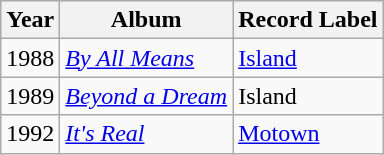<table class="wikitable">
<tr>
<th>Year</th>
<th>Album</th>
<th>Record Label</th>
</tr>
<tr>
<td>1988</td>
<td><em><a href='#'>By All Means</a></em></td>
<td><a href='#'>Island</a></td>
</tr>
<tr>
<td>1989</td>
<td><em><a href='#'>Beyond a Dream</a></em></td>
<td>Island</td>
</tr>
<tr>
<td>1992</td>
<td><em><a href='#'>It's Real</a></em></td>
<td><a href='#'>Motown</a></td>
</tr>
</table>
